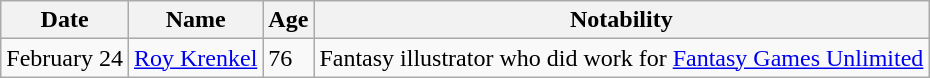<table class="wikitable">
<tr>
<th>Date</th>
<th>Name</th>
<th>Age</th>
<th>Notability</th>
</tr>
<tr>
<td>February 24</td>
<td><a href='#'>Roy Krenkel</a></td>
<td>76</td>
<td>Fantasy illustrator who did work for <a href='#'>Fantasy Games Unlimited</a></td>
</tr>
</table>
